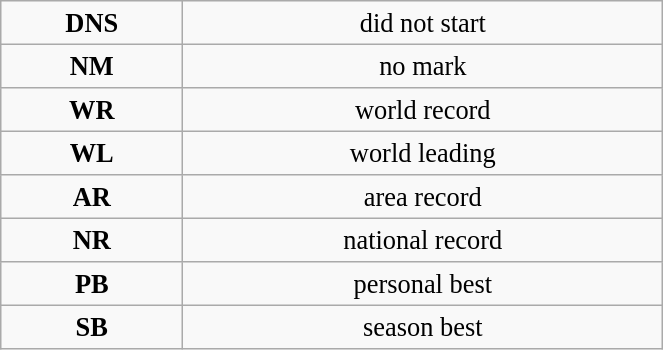<table class="wikitable" style=" text-align:center; font-size:110%;" width="35%">
<tr>
<td><strong>DNS</strong></td>
<td>did not start</td>
</tr>
<tr>
<td><strong>NM</strong></td>
<td>no mark</td>
</tr>
<tr>
<td><strong>WR</strong></td>
<td>world record</td>
</tr>
<tr>
<td><strong>WL</strong></td>
<td>world leading</td>
</tr>
<tr>
<td><strong>AR</strong></td>
<td>area record</td>
</tr>
<tr>
<td><strong>NR</strong></td>
<td>national record</td>
</tr>
<tr>
<td><strong>PB</strong></td>
<td>personal best</td>
</tr>
<tr>
<td><strong>SB</strong></td>
<td>season best</td>
</tr>
</table>
